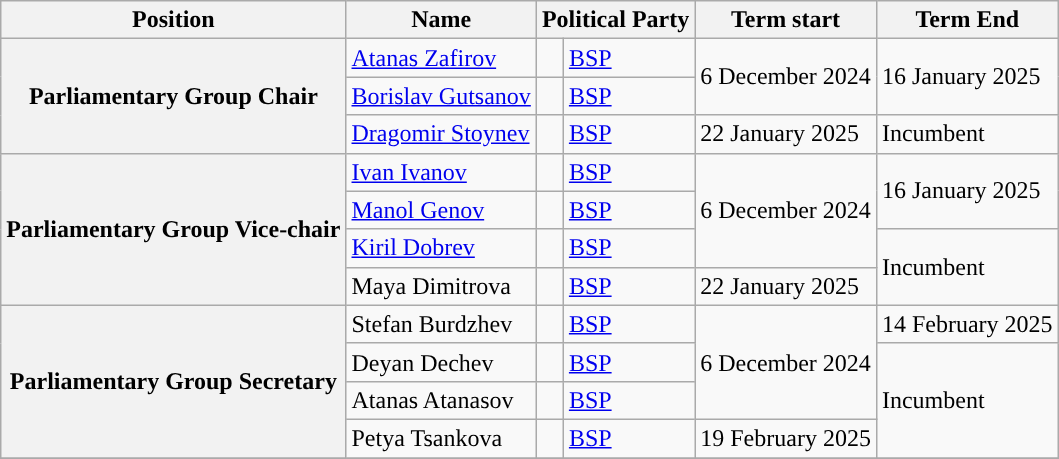<table class="wikitable plainrowheaders">
<tr>
<th>Position</th>
<th>Name</th>
<th colspan="2">Political Party</th>
<th>Term start</th>
<th>Term End</th>
</tr>
<tr>
<th rowspan="3">Parliamentary Group Chair</th>
<td><a href='#'>Atanas Zafirov</a></td>
<td style="background:"></td>
<td><a href='#'>BSP</a></td>
<td rowspan="2">6 December 2024</td>
<td rowspan="2">16 January 2025</td>
</tr>
<tr>
<td><a href='#'>Borislav Gutsanov</a></td>
<td style="background:"></td>
<td><a href='#'>BSP</a></td>
</tr>
<tr>
<td><a href='#'>Dragomir Stoynev</a></td>
<td style="background:"></td>
<td><a href='#'>BSP</a></td>
<td>22 January 2025</td>
<td>Incumbent</td>
</tr>
<tr>
<th rowspan="4">Parliamentary Group Vice-chair</th>
<td><a href='#'>Ivan Ivanov</a></td>
<td style="background:"></td>
<td><a href='#'>BSP</a></td>
<td rowspan="3">6 December 2024</td>
<td rowspan = "2">16 January 2025</td>
</tr>
<tr>
<td><a href='#'>Manol Genov</a></td>
<td style="background:"></td>
<td><a href='#'>BSP</a></td>
</tr>
<tr>
<td><a href='#'>Kiril Dobrev</a></td>
<td style="background:"></td>
<td><a href='#'>BSP</a></td>
<td rowspan = "2">Incumbent</td>
</tr>
<tr>
<td>Maya Dimitrova</td>
<td style="background:"></td>
<td><a href='#'>BSP</a></td>
<td>22 January 2025</td>
</tr>
<tr>
<th rowspan = "4">Parliamentary Group Secretary</th>
<td>Stefan Burdzhev</td>
<td style="background:"></td>
<td><a href='#'>BSP</a></td>
<td rowspan = "3">6 December 2024</td>
<td>14 February 2025</td>
</tr>
<tr>
<td>Deyan Dechev</td>
<td style="background:"></td>
<td><a href='#'>BSP</a></td>
<td rowspan = "3">Incumbent</td>
</tr>
<tr>
<td>Atanas Atanasov</td>
<td style="background:"></td>
<td><a href='#'>BSP</a></td>
</tr>
<tr>
<td>Petya Tsankova</td>
<td style="background:"></td>
<td><a href='#'>BSP</a></td>
<td>19 February 2025</td>
</tr>
<tr>
</tr>
</table>
